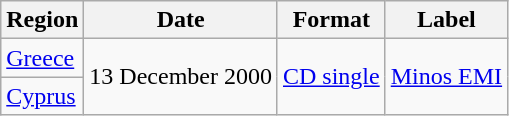<table class="sortable wikitable">
<tr>
<th>Region</th>
<th>Date</th>
<th>Format</th>
<th>Label</th>
</tr>
<tr>
<td><a href='#'>Greece</a></td>
<td rowspan="2">13 December 2000</td>
<td rowspan="2"><a href='#'>CD single</a></td>
<td rowspan="2"><a href='#'>Minos EMI</a></td>
</tr>
<tr>
<td><a href='#'>Cyprus</a></td>
</tr>
</table>
